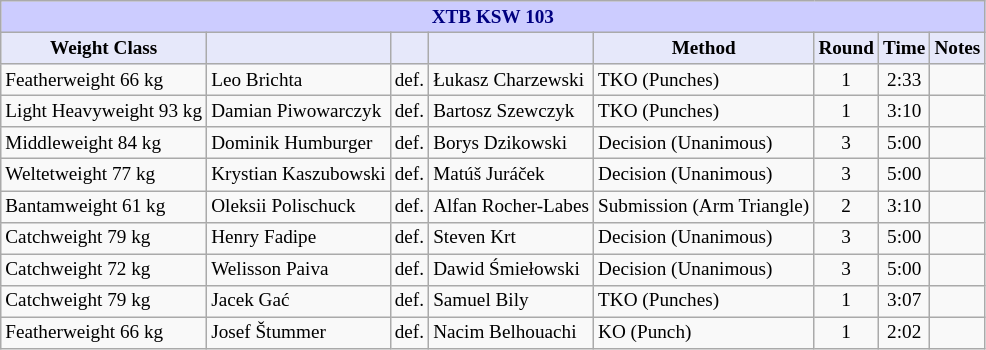<table class="wikitable" style="font-size: 80%;">
<tr>
<th colspan="8" style="background-color: #ccf; color: #000080; text-align: center;"><strong>XTB KSW 103</strong></th>
</tr>
<tr>
<th colspan="1" style="background-color: #E6E8FA; color: #000000; text-align: center;">Weight Class</th>
<th colspan="1" style="background-color: #E6E8FA; color: #000000; text-align: center;"></th>
<th colspan="1" style="background-color: #E6E8FA; color: #000000; text-align: center;"></th>
<th colspan="1" style="background-color: #E6E8FA; color: #000000; text-align: center;"></th>
<th colspan="1" style="background-color: #E6E8FA; color: #000000; text-align: center;">Method</th>
<th colspan="1" style="background-color: #E6E8FA; color: #000000; text-align: center;">Round</th>
<th colspan="1" style="background-color: #E6E8FA; color: #000000; text-align: center;">Time</th>
<th colspan="1" style="background-color: #E6E8FA; color: #000000; text-align: center;">Notes</th>
</tr>
<tr>
<td>Featherweight 66 kg</td>
<td> Leo Brichta</td>
<td align=center>def.</td>
<td> Łukasz Charzewski</td>
<td>TKO (Punches)</td>
<td align=center>1</td>
<td align=center>2:33</td>
</tr>
<tr>
<td>Light Heavyweight 93 kg</td>
<td> Damian Piwowarczyk</td>
<td align=center>def.</td>
<td> Bartosz Szewczyk</td>
<td>TKO (Punches)</td>
<td align=center>1</td>
<td align=center>3:10</td>
<td></td>
</tr>
<tr>
<td>Middleweight 84 kg</td>
<td> Dominik Humburger</td>
<td align=center>def.</td>
<td> Borys Dzikowski</td>
<td>Decision (Unanimous)</td>
<td align=center>3</td>
<td align=center>5:00</td>
<td></td>
</tr>
<tr>
<td>Weltetweight 77 kg</td>
<td> Krystian Kaszubowski</td>
<td align=center>def.</td>
<td> Matúš Juráček</td>
<td>Decision (Unanimous)</td>
<td align=center>3</td>
<td align=center>5:00</td>
<td></td>
</tr>
<tr>
<td>Bantamweight 61 kg</td>
<td> Oleksii Polischuck</td>
<td align=center>def.</td>
<td> Alfan Rocher-Labes</td>
<td>Submission (Arm Triangle)</td>
<td align=center>2</td>
<td align=center>3:10</td>
<td></td>
</tr>
<tr>
<td>Catchweight 79 kg</td>
<td> Henry Fadipe</td>
<td align=center>def.</td>
<td> Steven Krt</td>
<td>Decision (Unanimous)</td>
<td align=center>3</td>
<td align=center>5:00</td>
<td></td>
</tr>
<tr>
<td>Catchweight 72 kg</td>
<td> Welisson Paiva</td>
<td align=center>def.</td>
<td> Dawid Śmiełowski</td>
<td>Decision (Unanimous)</td>
<td align=center>3</td>
<td align=center>5:00</td>
<td></td>
</tr>
<tr>
<td>Catchweight 79 kg</td>
<td> Jacek Gać</td>
<td align=center>def.</td>
<td> Samuel Bily</td>
<td>TKO (Punches)</td>
<td align=center>1</td>
<td align=center>3:07</td>
<td></td>
</tr>
<tr>
<td>Featherweight 66 kg</td>
<td> Josef Štummer</td>
<td align=center>def.</td>
<td>  Nacim Belhouachi</td>
<td>KO (Punch)</td>
<td align=center>1</td>
<td align=center>2:02</td>
<td></td>
</tr>
</table>
